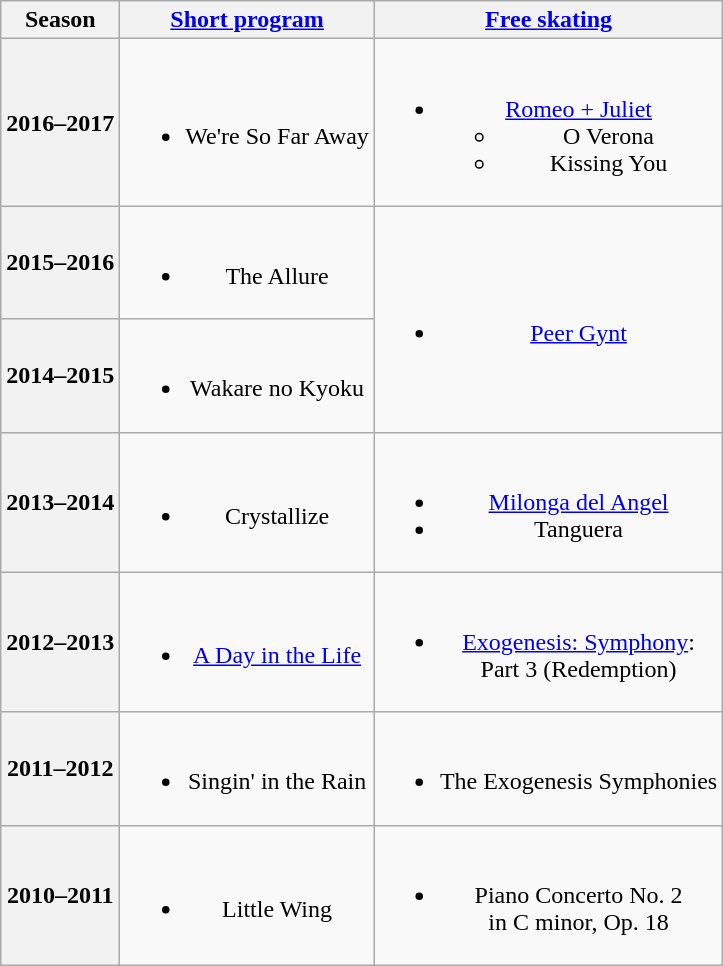<table class=wikitable style=text-align:center>
<tr>
<th>Season</th>
<th><a href='#'>Short program</a></th>
<th><a href='#'>Free skating</a></th>
</tr>
<tr>
<th>2016–2017 <br></th>
<td><br><ul><li>We're So Far Away <br></li></ul></td>
<td><br><ul><li><a href='#'>Romeo + Juliet</a> <br><ul><li>O Verona</li><li>Kissing You</li></ul></li></ul></td>
</tr>
<tr>
<th>2015–2016 <br></th>
<td><br><ul><li>The Allure <br></li></ul></td>
<td rowspan=2><br><ul><li><a href='#'>Peer Gynt</a> <br></li></ul></td>
</tr>
<tr>
<th>2014–2015 <br> </th>
<td><br><ul><li>Wakare no Kyoku <br></li></ul></td>
</tr>
<tr>
<th>2013–2014 <br> </th>
<td><br><ul><li>Crystallize <br></li></ul></td>
<td><br><ul><li><a href='#'>Milonga del Angel</a> <br></li><li>Tanguera <br></li></ul></td>
</tr>
<tr>
<th>2012–2013 <br> </th>
<td><br><ul><li><a href='#'>A Day in the Life</a> <br></li></ul></td>
<td><br><ul><li><a href='#'>Exogenesis: Symphony</a>: <br> Part 3 (Redemption) <br></li></ul></td>
</tr>
<tr>
<th>2011–2012 <br> </th>
<td><br><ul><li>Singin' in the Rain <br></li></ul></td>
<td><br><ul><li>The Exogenesis Symphonies <br></li></ul></td>
</tr>
<tr>
<th>2010–2011 <br> </th>
<td><br><ul><li>Little Wing <br></li></ul></td>
<td><br><ul><li>Piano Concerto No. 2 <br> in C minor, Op. 18 <br></li></ul></td>
</tr>
</table>
